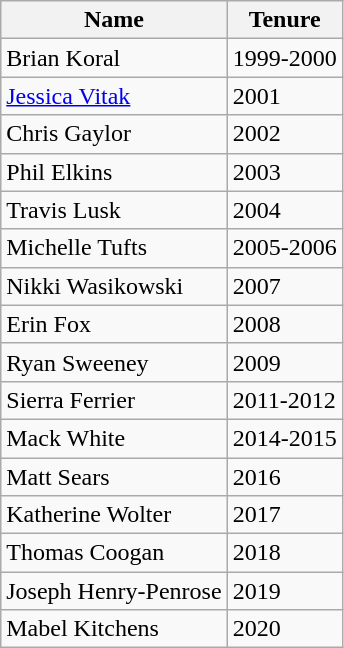<table class="wikitable mw-collapsible">
<tr>
<th>Name</th>
<th>Tenure</th>
</tr>
<tr>
<td>Brian Koral</td>
<td>1999-2000</td>
</tr>
<tr>
<td><a href='#'>Jessica Vitak</a></td>
<td>2001</td>
</tr>
<tr>
<td>Chris Gaylor</td>
<td>2002</td>
</tr>
<tr>
<td>Phil Elkins</td>
<td>2003</td>
</tr>
<tr>
<td>Travis Lusk</td>
<td>2004</td>
</tr>
<tr>
<td>Michelle Tufts</td>
<td>2005-2006</td>
</tr>
<tr>
<td>Nikki Wasikowski</td>
<td>2007</td>
</tr>
<tr>
<td>Erin Fox</td>
<td>2008</td>
</tr>
<tr>
<td>Ryan Sweeney</td>
<td>2009</td>
</tr>
<tr>
<td>Sierra Ferrier</td>
<td>2011-2012</td>
</tr>
<tr>
<td>Mack White</td>
<td>2014-2015</td>
</tr>
<tr>
<td>Matt Sears</td>
<td>2016</td>
</tr>
<tr>
<td>Katherine Wolter</td>
<td>2017</td>
</tr>
<tr>
<td>Thomas Coogan</td>
<td>2018</td>
</tr>
<tr>
<td>Joseph Henry-Penrose</td>
<td>2019</td>
</tr>
<tr>
<td>Mabel Kitchens</td>
<td>2020</td>
</tr>
</table>
